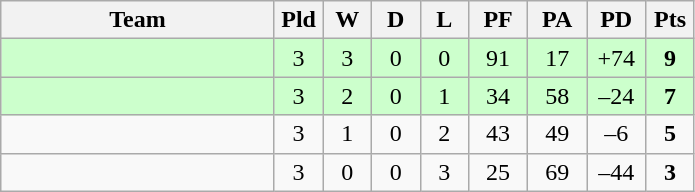<table class="wikitable" style="text-align:center;">
<tr>
<th width=175>Team</th>
<th width=25 abbr="Played">Pld</th>
<th width=25 abbr="Won">W</th>
<th width=25 abbr="Drawn">D</th>
<th width=25 abbr="Lost">L</th>
<th width=32 abbr="Points for">PF</th>
<th width=32 abbr="Points against">PA</th>
<th width=32 abbr="Points difference">PD</th>
<th width=25 abbr="Points">Pts</th>
</tr>
<tr bgcolor=ccffcc>
<td align=left></td>
<td>3</td>
<td>3</td>
<td>0</td>
<td>0</td>
<td>91</td>
<td>17</td>
<td>+74</td>
<td><strong>9</strong></td>
</tr>
<tr bgcolor=ccffcc>
<td align=left></td>
<td>3</td>
<td>2</td>
<td>0</td>
<td>1</td>
<td>34</td>
<td>58</td>
<td>–24</td>
<td><strong>7</strong></td>
</tr>
<tr>
<td align=left></td>
<td>3</td>
<td>1</td>
<td>0</td>
<td>2</td>
<td>43</td>
<td>49</td>
<td>–6</td>
<td><strong>5</strong></td>
</tr>
<tr>
<td align=left></td>
<td>3</td>
<td>0</td>
<td>0</td>
<td>3</td>
<td>25</td>
<td>69</td>
<td>–44</td>
<td><strong>3</strong></td>
</tr>
</table>
